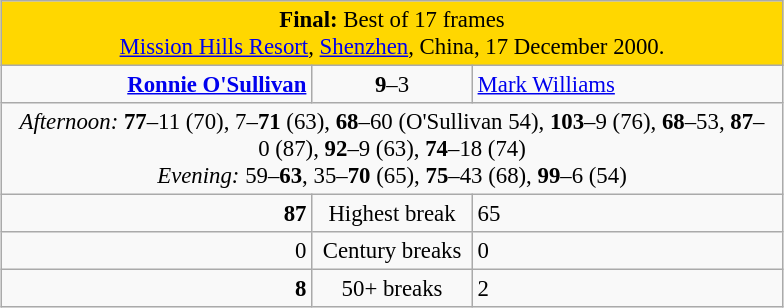<table class="wikitable" style="font-size: 95%; margin: 1em auto 1em auto;">
<tr>
<td colspan="3" align="center" bgcolor="#ffd700"><strong>Final:</strong> Best of 17 frames<br><a href='#'>Mission Hills Resort</a>, <a href='#'>Shenzhen</a>, China, 17 December 2000.</td>
</tr>
<tr>
<td width="200" align="right"><strong><a href='#'>Ronnie O'Sullivan</a></strong><br></td>
<td width="100" align="center"><strong>9</strong>–3</td>
<td width="200"><a href='#'>Mark Williams</a><br></td>
</tr>
<tr>
<td colspan="3" align="center" style="font-size: 100%"><em>Afternoon:</em> <strong>77</strong>–11 (70), 7–<strong>71</strong> (63), <strong>68</strong>–60 (O'Sullivan 54), <strong>103</strong>–9 (76), <strong>68</strong>–53, <strong>87</strong>–0 (87), <strong>92</strong>–9 (63), <strong>74</strong>–18 (74) <br><em>Evening:</em> 59–<strong>63</strong>, 35–<strong>70</strong> (65), <strong>75</strong>–43 (68), <strong>99</strong>–6 (54)</td>
</tr>
<tr>
<td align="right"><strong>87</strong></td>
<td align="center">Highest break</td>
<td>65</td>
</tr>
<tr>
<td align="right">0</td>
<td align="center">Century breaks</td>
<td>0</td>
</tr>
<tr>
<td align="right"><strong>8</strong></td>
<td align="center">50+ breaks</td>
<td>2</td>
</tr>
</table>
